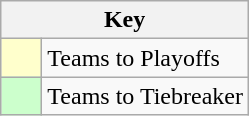<table class="wikitable" style="text-align: center;">
<tr>
<th colspan=2>Key</th>
</tr>
<tr>
<td style="background:#ffffcc; width:20px;"></td>
<td align=left>Teams to Playoffs</td>
</tr>
<tr>
<td style="background:#ccffcc; width:20px;"></td>
<td align=left>Teams to Tiebreaker</td>
</tr>
</table>
